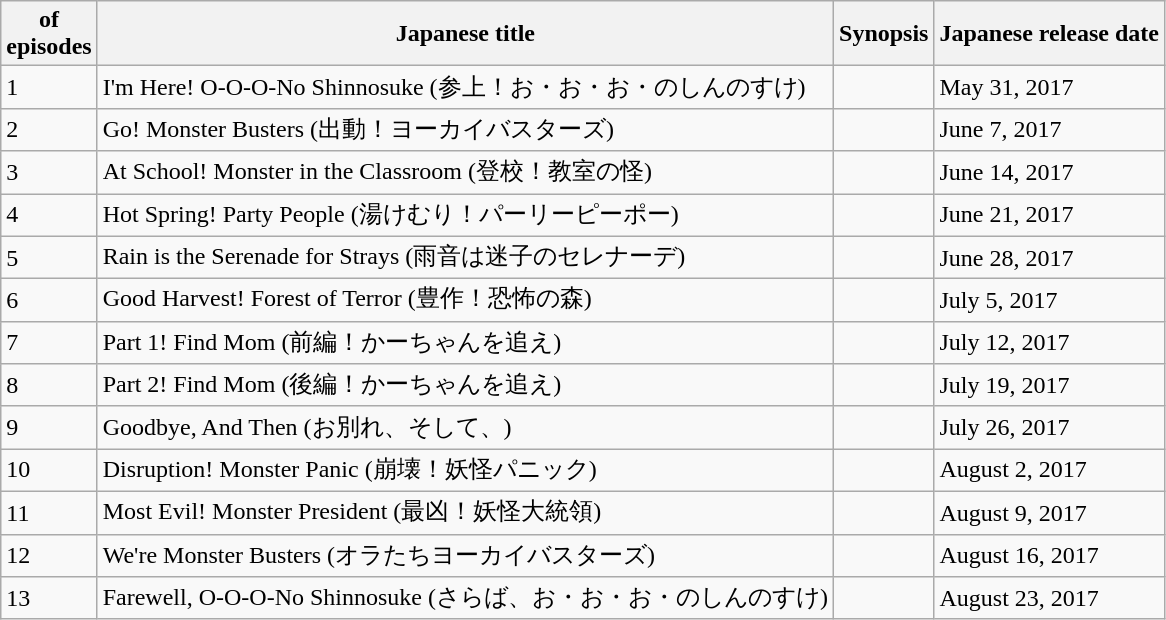<table class="wikitable">
<tr>
<th> of<br>episodes</th>
<th>Japanese title</th>
<th>Synopsis</th>
<th>Japanese release date</th>
</tr>
<tr>
<td>1</td>
<td>I'm Here! O-O-O-No Shinnosuke (参上！お・お・お・のしんのすけ)</td>
<td></td>
<td>May 31, 2017</td>
</tr>
<tr>
<td>2</td>
<td>Go! Monster Busters (出動！ヨーカイバスターズ)</td>
<td></td>
<td>June 7, 2017</td>
</tr>
<tr>
<td>3</td>
<td>At School! Monster in the Classroom (登校！教室の怪)</td>
<td></td>
<td>June 14, 2017</td>
</tr>
<tr>
<td>4</td>
<td>Hot Spring! Party People (湯けむり！パーリーピーポー)</td>
<td></td>
<td>June 21, 2017</td>
</tr>
<tr>
<td>5</td>
<td>Rain is the Serenade for Strays (雨音は迷子のセレナーデ)</td>
<td></td>
<td>June 28, 2017</td>
</tr>
<tr>
<td>6</td>
<td>Good Harvest! Forest of Terror (豊作！恐怖の森)</td>
<td></td>
<td>July 5, 2017</td>
</tr>
<tr>
<td>7</td>
<td>Part 1! Find Mom (前編！かーちゃんを追え)</td>
<td></td>
<td>July 12, 2017</td>
</tr>
<tr>
<td>8</td>
<td>Part 2! Find Mom (後編！かーちゃんを追え)</td>
<td></td>
<td>July 19, 2017</td>
</tr>
<tr>
<td>9</td>
<td>Goodbye, And Then (お別れ、そして、)</td>
<td></td>
<td>July 26, 2017</td>
</tr>
<tr>
<td>10</td>
<td>Disruption! Monster Panic (崩壊！妖怪パニック)</td>
<td></td>
<td>August 2, 2017</td>
</tr>
<tr>
<td>11</td>
<td>Most Evil! Monster President (最凶！妖怪大統領)</td>
<td></td>
<td>August 9, 2017</td>
</tr>
<tr>
<td>12</td>
<td>We're Monster Busters (オラたちヨーカイバスターズ)</td>
<td></td>
<td>August 16, 2017</td>
</tr>
<tr>
<td>13</td>
<td>Farewell, O-O-O-No Shinnosuke (さらば、お・お・お・のしんのすけ)</td>
<td></td>
<td>August 23, 2017</td>
</tr>
</table>
